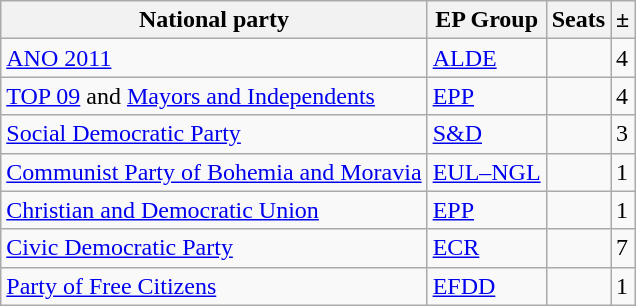<table class="wikitable">
<tr>
<th>National party</th>
<th>EP Group</th>
<th>Seats</th>
<th>±</th>
</tr>
<tr>
<td> <a href='#'>ANO 2011</a></td>
<td> <a href='#'>ALDE</a></td>
<td></td>
<td> 4</td>
</tr>
<tr>
<td> <a href='#'>TOP 09</a> and <a href='#'>Mayors and Independents</a></td>
<td> <a href='#'>EPP</a></td>
<td></td>
<td> 4</td>
</tr>
<tr>
<td> <a href='#'>Social Democratic Party</a></td>
<td> <a href='#'>S&D</a></td>
<td></td>
<td> 3</td>
</tr>
<tr>
<td> <a href='#'>Communist Party of Bohemia and Moravia</a></td>
<td> <a href='#'>EUL–NGL</a></td>
<td></td>
<td> 1</td>
</tr>
<tr>
<td> <a href='#'>Christian and Democratic Union</a></td>
<td> <a href='#'>EPP</a></td>
<td></td>
<td> 1</td>
</tr>
<tr>
<td> <a href='#'>Civic Democratic Party</a></td>
<td> <a href='#'>ECR</a></td>
<td></td>
<td> 7</td>
</tr>
<tr>
<td> <a href='#'>Party of Free Citizens</a></td>
<td> <a href='#'>EFDD</a></td>
<td></td>
<td> 1</td>
</tr>
</table>
